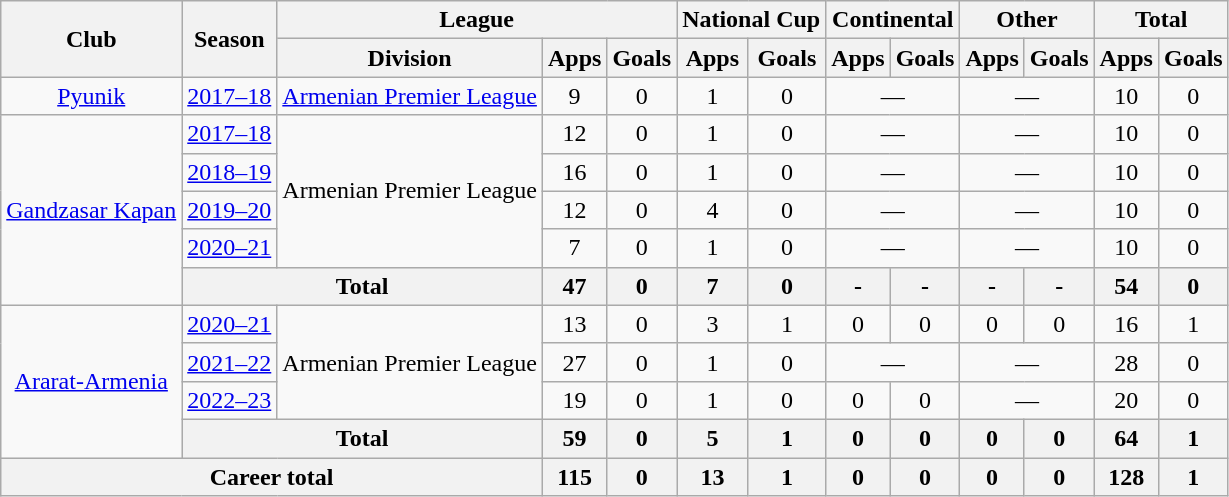<table class="wikitable" style="text-align:center">
<tr>
<th rowspan="2">Club</th>
<th rowspan="2">Season</th>
<th colspan="3">League</th>
<th colspan="2">National Cup</th>
<th colspan="2">Continental</th>
<th colspan="2">Other</th>
<th colspan="2">Total</th>
</tr>
<tr>
<th>Division</th>
<th>Apps</th>
<th>Goals</th>
<th>Apps</th>
<th>Goals</th>
<th>Apps</th>
<th>Goals</th>
<th>Apps</th>
<th>Goals</th>
<th>Apps</th>
<th>Goals</th>
</tr>
<tr>
<td><a href='#'>Pyunik</a></td>
<td><a href='#'>2017–18</a></td>
<td><a href='#'>Armenian Premier League</a></td>
<td>9</td>
<td>0</td>
<td>1</td>
<td>0</td>
<td colspan="2">—</td>
<td colspan="2">—</td>
<td>10</td>
<td>0</td>
</tr>
<tr>
<td rowspan="5"><a href='#'>Gandzasar Kapan</a></td>
<td><a href='#'>2017–18</a></td>
<td rowspan="4">Armenian Premier League</td>
<td>12</td>
<td>0</td>
<td>1</td>
<td>0</td>
<td colspan="2">—</td>
<td colspan="2">—</td>
<td>10</td>
<td>0</td>
</tr>
<tr>
<td><a href='#'>2018–19</a></td>
<td>16</td>
<td>0</td>
<td>1</td>
<td>0</td>
<td colspan="2">—</td>
<td colspan="2">—</td>
<td>10</td>
<td>0</td>
</tr>
<tr>
<td><a href='#'>2019–20</a></td>
<td>12</td>
<td>0</td>
<td>4</td>
<td>0</td>
<td colspan="2">—</td>
<td colspan="2">—</td>
<td>10</td>
<td>0</td>
</tr>
<tr>
<td><a href='#'>2020–21</a></td>
<td>7</td>
<td>0</td>
<td>1</td>
<td>0</td>
<td colspan="2">—</td>
<td colspan="2">—</td>
<td>10</td>
<td>0</td>
</tr>
<tr>
<th colspan="2">Total</th>
<th>47</th>
<th>0</th>
<th>7</th>
<th>0</th>
<th>-</th>
<th>-</th>
<th>-</th>
<th>-</th>
<th>54</th>
<th>0</th>
</tr>
<tr>
<td rowspan="4"><a href='#'>Ararat-Armenia</a></td>
<td><a href='#'>2020–21</a></td>
<td rowspan="3">Armenian Premier League</td>
<td>13</td>
<td>0</td>
<td>3</td>
<td>1</td>
<td>0</td>
<td>0</td>
<td>0</td>
<td>0</td>
<td>16</td>
<td>1</td>
</tr>
<tr>
<td><a href='#'>2021–22</a></td>
<td>27</td>
<td>0</td>
<td>1</td>
<td>0</td>
<td colspan="2">—</td>
<td colspan="2">—</td>
<td>28</td>
<td>0</td>
</tr>
<tr>
<td><a href='#'>2022–23</a></td>
<td>19</td>
<td>0</td>
<td>1</td>
<td>0</td>
<td>0</td>
<td>0</td>
<td colspan="2">—</td>
<td>20</td>
<td>0</td>
</tr>
<tr>
<th colspan="2">Total</th>
<th>59</th>
<th>0</th>
<th>5</th>
<th>1</th>
<th>0</th>
<th>0</th>
<th>0</th>
<th>0</th>
<th>64</th>
<th>1</th>
</tr>
<tr>
<th colspan="3">Career total</th>
<th>115</th>
<th>0</th>
<th>13</th>
<th>1</th>
<th>0</th>
<th>0</th>
<th>0</th>
<th>0</th>
<th>128</th>
<th>1</th>
</tr>
</table>
